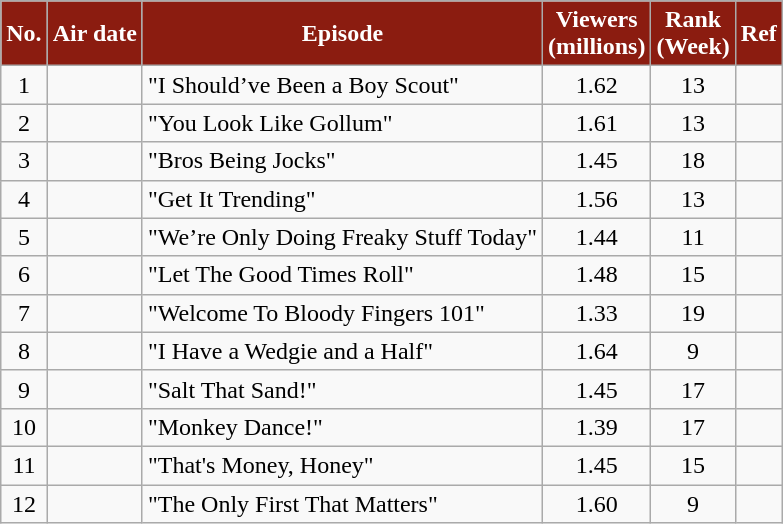<table class="wikitable" style="text-align:center;">
<tr>
<th style="background:#8b1c10; color:white;">No.</th>
<th style="background:#8b1c10; color:white;">Air date</th>
<th style="background:#8b1c10; color:white;">Episode</th>
<th style="background:#8b1c10; color:white;">Viewers<br>(millions)</th>
<th style="background:#8b1c10; color:white;">Rank<br>(Week)</th>
<th style="background:#8b1c10; color:white;">Ref</th>
</tr>
<tr>
<td>1</td>
<td style="text-align:left;"></td>
<td style="text-align:left;">"I Should’ve Been a Boy Scout"</td>
<td>1.62</td>
<td>13</td>
<td></td>
</tr>
<tr>
<td>2</td>
<td style="text-align:left;"></td>
<td style="text-align:left;">"You Look Like Gollum"</td>
<td>1.61</td>
<td>13</td>
<td></td>
</tr>
<tr>
<td>3</td>
<td style="text-align:left;"></td>
<td style="text-align:left;">"Bros Being Jocks"</td>
<td>1.45</td>
<td>18</td>
<td></td>
</tr>
<tr>
<td>4</td>
<td style="text-align:left;"></td>
<td style="text-align:left;">"Get It Trending"</td>
<td>1.56</td>
<td>13</td>
<td></td>
</tr>
<tr>
<td>5</td>
<td style="text-align:left;"></td>
<td style="text-align:left;">"We’re Only Doing Freaky Stuff Today"</td>
<td>1.44</td>
<td>11</td>
<td></td>
</tr>
<tr>
<td>6</td>
<td style="text-align:left;"></td>
<td style="text-align:left;">"Let The Good Times Roll"</td>
<td>1.48</td>
<td>15</td>
<td></td>
</tr>
<tr>
<td>7</td>
<td style="text-align:left;"></td>
<td style="text-align:left;">"Welcome To Bloody Fingers 101"</td>
<td>1.33</td>
<td>19</td>
<td></td>
</tr>
<tr>
<td>8</td>
<td style="text-align:left;"></td>
<td style="text-align:left;">"I Have a Wedgie and a Half"</td>
<td>1.64</td>
<td>9</td>
<td></td>
</tr>
<tr>
<td>9</td>
<td style="text-align:left;"></td>
<td style="text-align:left;">"Salt That Sand!"</td>
<td>1.45</td>
<td>17</td>
<td></td>
</tr>
<tr>
<td>10</td>
<td style="text-align:left;"></td>
<td style="text-align:left;">"Monkey Dance!"</td>
<td>1.39</td>
<td>17</td>
<td></td>
</tr>
<tr>
<td>11</td>
<td style="text-align:left;"></td>
<td style="text-align:left;">"That's Money, Honey"</td>
<td>1.45</td>
<td>15</td>
<td></td>
</tr>
<tr>
<td>12</td>
<td style="text-align:left;"></td>
<td style="text-align:left;">"The Only First That Matters"</td>
<td>1.60</td>
<td>9</td>
<td></td>
</tr>
</table>
